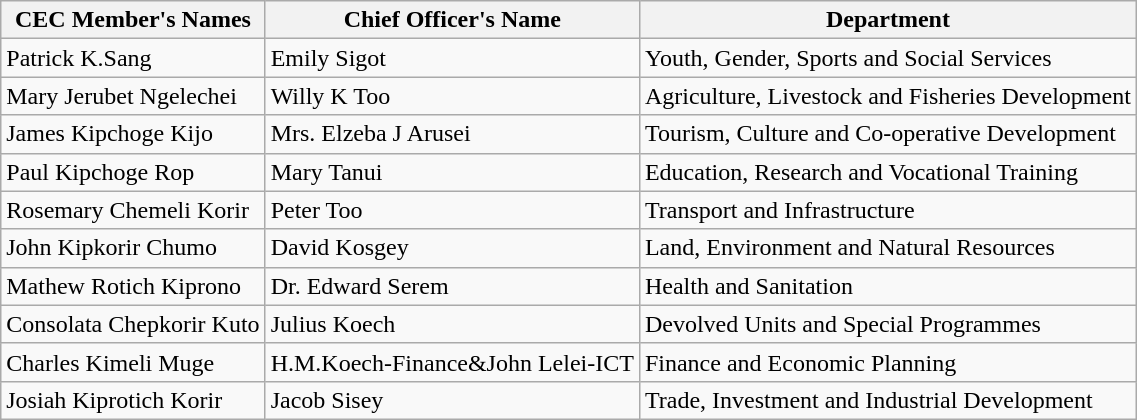<table class="wikitable">
<tr>
<th>CEC Member's Names</th>
<th>Chief Officer's Name</th>
<th>Department</th>
</tr>
<tr>
<td>Patrick K.Sang</td>
<td>Emily Sigot</td>
<td>Youth, Gender, Sports and Social Services</td>
</tr>
<tr>
<td>Mary Jerubet Ngelechei</td>
<td>Willy K Too</td>
<td>Agriculture, Livestock and Fisheries Development</td>
</tr>
<tr>
<td>James Kipchoge Kijo</td>
<td>Mrs. Elzeba J Arusei</td>
<td>Tourism, Culture and Co-operative Development</td>
</tr>
<tr>
<td>Paul Kipchoge Rop</td>
<td>Mary Tanui</td>
<td>Education, Research and Vocational Training</td>
</tr>
<tr>
<td>Rosemary Chemeli Korir</td>
<td>Peter Too</td>
<td>Transport and Infrastructure</td>
</tr>
<tr>
<td>John Kipkorir Chumo</td>
<td>David Kosgey</td>
<td>Land, Environment and Natural Resources</td>
</tr>
<tr>
<td>Mathew Rotich Kiprono</td>
<td>Dr. Edward Serem</td>
<td>Health and Sanitation</td>
</tr>
<tr>
<td>Consolata Chepkorir Kuto</td>
<td>Julius Koech</td>
<td>Devolved Units and Special Programmes</td>
</tr>
<tr>
<td>Charles Kimeli Muge</td>
<td>H.M.Koech-Finance&John Lelei-ICT</td>
<td>Finance and Economic Planning</td>
</tr>
<tr>
<td>Josiah Kiprotich Korir</td>
<td>Jacob Sisey</td>
<td>Trade, Investment and Industrial Development</td>
</tr>
</table>
